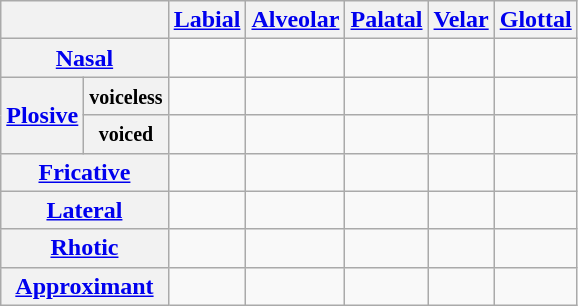<table class="wikitable" style="text-align:center">
<tr>
<th colspan="2"></th>
<th><a href='#'>Labial</a></th>
<th><a href='#'>Alveolar</a></th>
<th><a href='#'>Palatal</a></th>
<th><a href='#'>Velar</a></th>
<th><a href='#'>Glottal</a></th>
</tr>
<tr>
<th colspan="2"><a href='#'>Nasal</a></th>
<td></td>
<td></td>
<td></td>
<td></td>
<td></td>
</tr>
<tr>
<th rowspan="2"><a href='#'>Plosive</a></th>
<th><small>voiceless</small></th>
<td></td>
<td></td>
<td></td>
<td></td>
<td></td>
</tr>
<tr>
<th><small>voiced</small></th>
<td></td>
<td></td>
<td></td>
<td></td>
<td></td>
</tr>
<tr>
<th colspan="2"><a href='#'>Fricative</a></th>
<td></td>
<td></td>
<td></td>
<td></td>
<td></td>
</tr>
<tr>
<th colspan="2"><a href='#'>Lateral</a></th>
<td></td>
<td></td>
<td></td>
<td></td>
<td></td>
</tr>
<tr>
<th colspan="2"><a href='#'>Rhotic</a></th>
<td></td>
<td></td>
<td></td>
<td></td>
<td></td>
</tr>
<tr>
<th colspan="2"><a href='#'>Approximant</a></th>
<td></td>
<td></td>
<td></td>
<td></td>
<td></td>
</tr>
</table>
